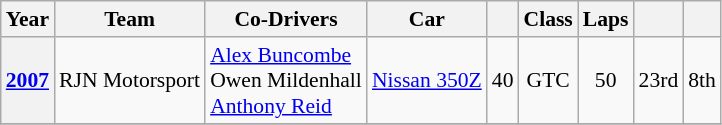<table class="wikitable" style="font-size:90%">
<tr>
<th>Year</th>
<th>Team</th>
<th>Co-Drivers</th>
<th>Car</th>
<th></th>
<th>Class</th>
<th>Laps</th>
<th></th>
<th></th>
</tr>
<tr style="text-align:center;">
<th><a href='#'>2007</a></th>
<td align="left"> RJN Motorsport</td>
<td align="left"> <a href='#'>Alex Buncombe</a><br> Owen Mildenhall<br> <a href='#'>Anthony Reid</a></td>
<td align="left"><a href='#'>Nissan 350Z</a></td>
<td>40</td>
<td>GTC</td>
<td>50</td>
<td>23rd</td>
<td>8th</td>
</tr>
<tr>
</tr>
</table>
